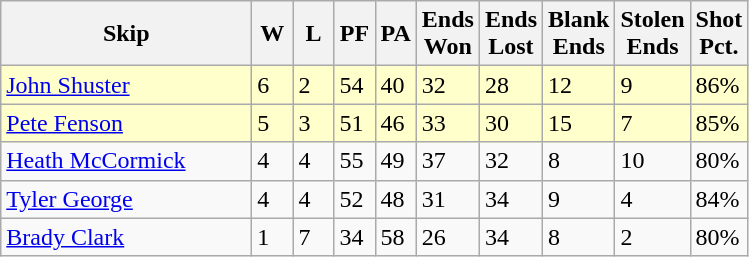<table class=wikitable>
<tr>
<th width=160>Skip</th>
<th width=20>W</th>
<th width=20>L</th>
<th width=20>PF</th>
<th width=20>PA</th>
<th width=20>Ends <br> Won</th>
<th width=20>Ends <br> Lost</th>
<th width=20>Blank <br> Ends</th>
<th width=20>Stolen <br> Ends</th>
<th width=20>Shot <br> Pct.</th>
</tr>
<tr bgcolor=#ffffcc>
<td> <a href='#'>John Shuster</a></td>
<td>6</td>
<td>2</td>
<td>54</td>
<td>40</td>
<td>32</td>
<td>28</td>
<td>12</td>
<td>9</td>
<td>86%</td>
</tr>
<tr bgcolor=#ffffcc>
<td> <a href='#'>Pete Fenson</a></td>
<td>5</td>
<td>3</td>
<td>51</td>
<td>46</td>
<td>33</td>
<td>30</td>
<td>15</td>
<td>7</td>
<td>85%</td>
</tr>
<tr>
<td> <a href='#'>Heath McCormick</a></td>
<td>4</td>
<td>4</td>
<td>55</td>
<td>49</td>
<td>37</td>
<td>32</td>
<td>8</td>
<td>10</td>
<td>80%</td>
</tr>
<tr>
<td> <a href='#'>Tyler George</a></td>
<td>4</td>
<td>4</td>
<td>52</td>
<td>48</td>
<td>31</td>
<td>34</td>
<td>9</td>
<td>4</td>
<td>84%</td>
</tr>
<tr>
<td> <a href='#'>Brady Clark</a></td>
<td>1</td>
<td>7</td>
<td>34</td>
<td>58</td>
<td>26</td>
<td>34</td>
<td>8</td>
<td>2</td>
<td>80%</td>
</tr>
</table>
